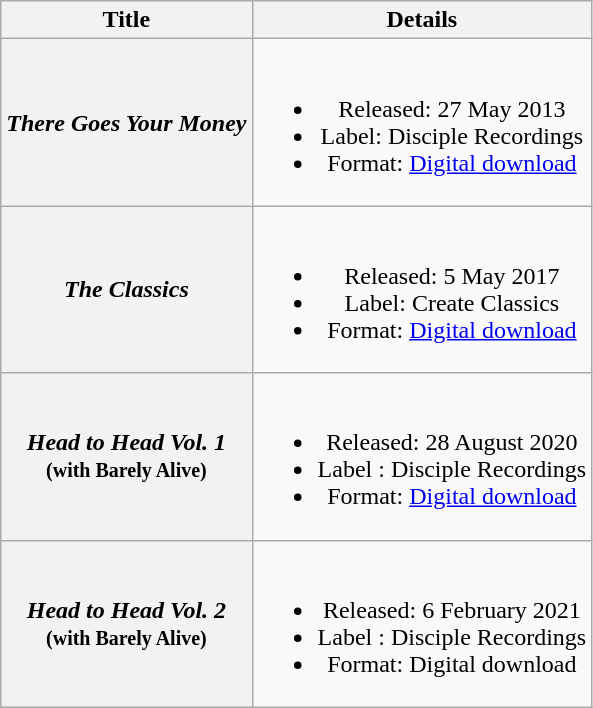<table class="wikitable plainrowheaders" style="text-align:center;">
<tr>
<th rowspan="1" scope="col">Title</th>
<th rowspan="1" scope="col">Details</th>
</tr>
<tr>
<th scope="row"><em>There Goes Your Money</em></th>
<td><br><ul><li>Released: 27 May 2013</li><li>Label: Disciple Recordings</li><li>Format: <a href='#'>Digital download</a></li></ul></td>
</tr>
<tr>
<th scope="row"><em>The Classics</em></th>
<td><br><ul><li>Released: 5 May 2017</li><li>Label: Create Classics</li><li>Format: <a href='#'>Digital download</a></li></ul></td>
</tr>
<tr>
<th scope="row"><em>Head to Head Vol. 1</em> <br><small>(with Barely Alive)</small></th>
<td><br><ul><li>Released: 28 August 2020</li><li>Label : Disciple Recordings</li><li>Format: <a href='#'>Digital download</a></li></ul></td>
</tr>
<tr>
<th scope="row"><em>Head to Head Vol. 2</em> <br><small>(with Barely Alive)</small></th>
<td><br><ul><li>Released: 6 February 2021</li><li>Label : Disciple Recordings</li><li>Format: Digital download</li></ul></td>
</tr>
</table>
